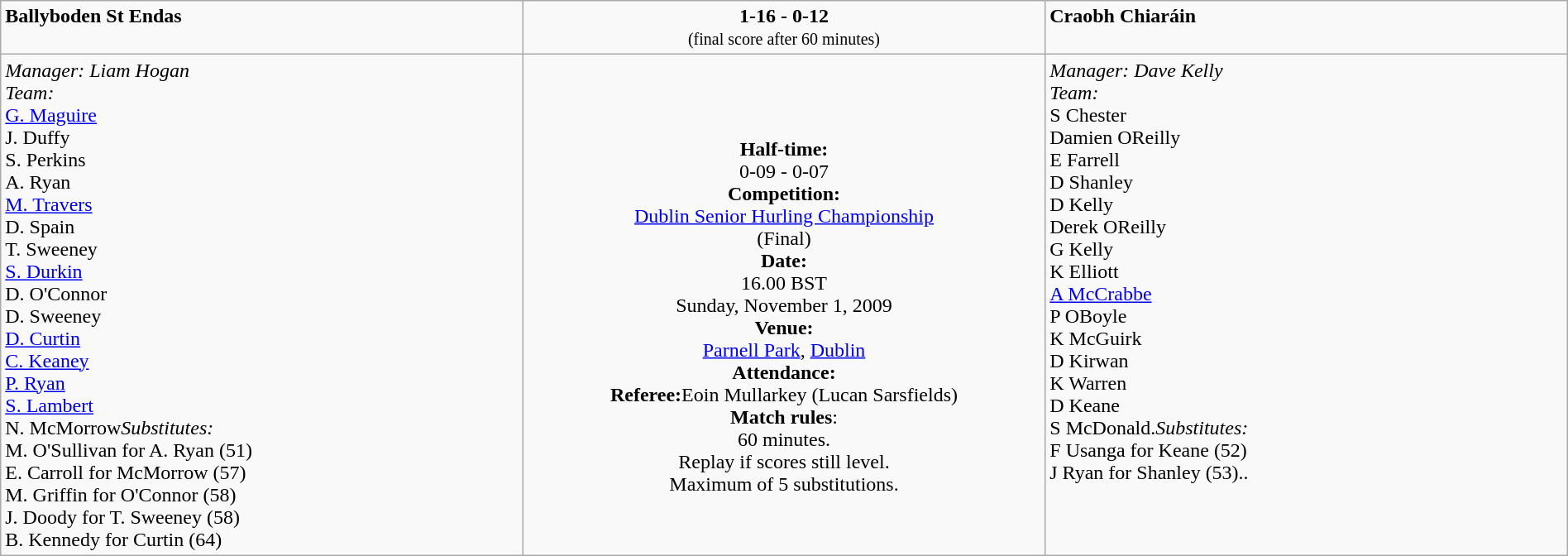<table class="wikitable" style="width:100%;">
<tr style="vertical-align:top;">
<td style="width:33%; "><span><strong>Ballyboden St Endas</strong></span><br></td>
<td style="width:33%; text-align:center;"><span><strong>1-16 - 0-12</strong></span><br><small>(final score after 60 minutes)</small></td>
<td style="width:33%; "><span><strong>Craobh Chiaráin</strong></span><br></td>
</tr>
<tr>
<td valign=top><em>Manager: Liam Hogan</em><br><em>Team:</em><br><a href='#'>G. Maguire</a><br>J. Duffy<br>S. Perkins<br>A. Ryan<br><a href='#'>M. Travers</a><br>D. Spain<br>T. Sweeney<br><a href='#'>S. Durkin</a><br>D. O'Connor<br>D. Sweeney<br><a href='#'>D. Curtin</a><br><a href='#'>C. Keaney</a><br><a href='#'>P. Ryan</a><br><a href='#'>S. Lambert</a><br>N. McMorrow<em>Substitutes:</em><br>M. O'Sullivan for A. Ryan (51)<br>E. Carroll for McMorrow (57)<br>M. Griffin for O'Connor (58)<br>J. Doody for T. Sweeney (58)<br>B. Kennedy for Curtin (64)<br></td>
<td style="vertical-align:middle; text-align:center;"><br><strong>Half-time:</strong><br>0-09 - 0-07<br><strong>Competition:</strong><br><a href='#'>Dublin Senior Hurling Championship</a><br>(Final)<br><strong>Date:</strong><br>16.00 BST<br>Sunday, November 1, 2009<br><strong>Venue:</strong><br><a href='#'>Parnell Park</a>, <a href='#'>Dublin</a><br><strong>Attendance:</strong><br><strong>Referee:</strong>Eoin Mullarkey (Lucan Sarsfields)<br><strong>Match rules</strong>:<br>60 minutes.<br>Replay if scores still level.<br>Maximum of 5 substitutions.
</td>
<td valign=top><em>Manager: Dave Kelly</em><br><em>Team:</em><br>S Chester<br>Damien OReilly<br>E Farrell<br>D Shanley<br>D Kelly<br>Derek OReilly<br>G Kelly<br>K Elliott<br><a href='#'>A McCrabbe</a><br>P OBoyle<br>K McGuirk<br>D Kirwan<br>K Warren<br>D Keane<br>S McDonald.<em>Substitutes:</em><br>F Usanga for Keane (52)<br>J Ryan for Shanley (53)..</td>
</tr>
</table>
